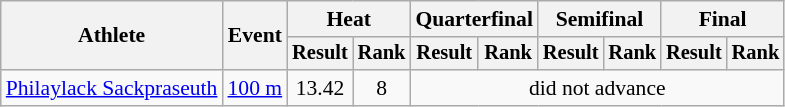<table class=wikitable style="font-size:90%">
<tr>
<th rowspan="2">Athlete</th>
<th rowspan="2">Event</th>
<th colspan="2">Heat</th>
<th colspan="2">Quarterfinal</th>
<th colspan="2">Semifinal</th>
<th colspan="2">Final</th>
</tr>
<tr style="font-size:95%">
<th>Result</th>
<th>Rank</th>
<th>Result</th>
<th>Rank</th>
<th>Result</th>
<th>Rank</th>
<th>Result</th>
<th>Rank</th>
</tr>
<tr align=center>
<td align=left><a href='#'>Philaylack Sackpraseuth</a></td>
<td align=left><a href='#'>100 m</a></td>
<td>13.42</td>
<td>8</td>
<td colspan=6>did not advance</td>
</tr>
</table>
